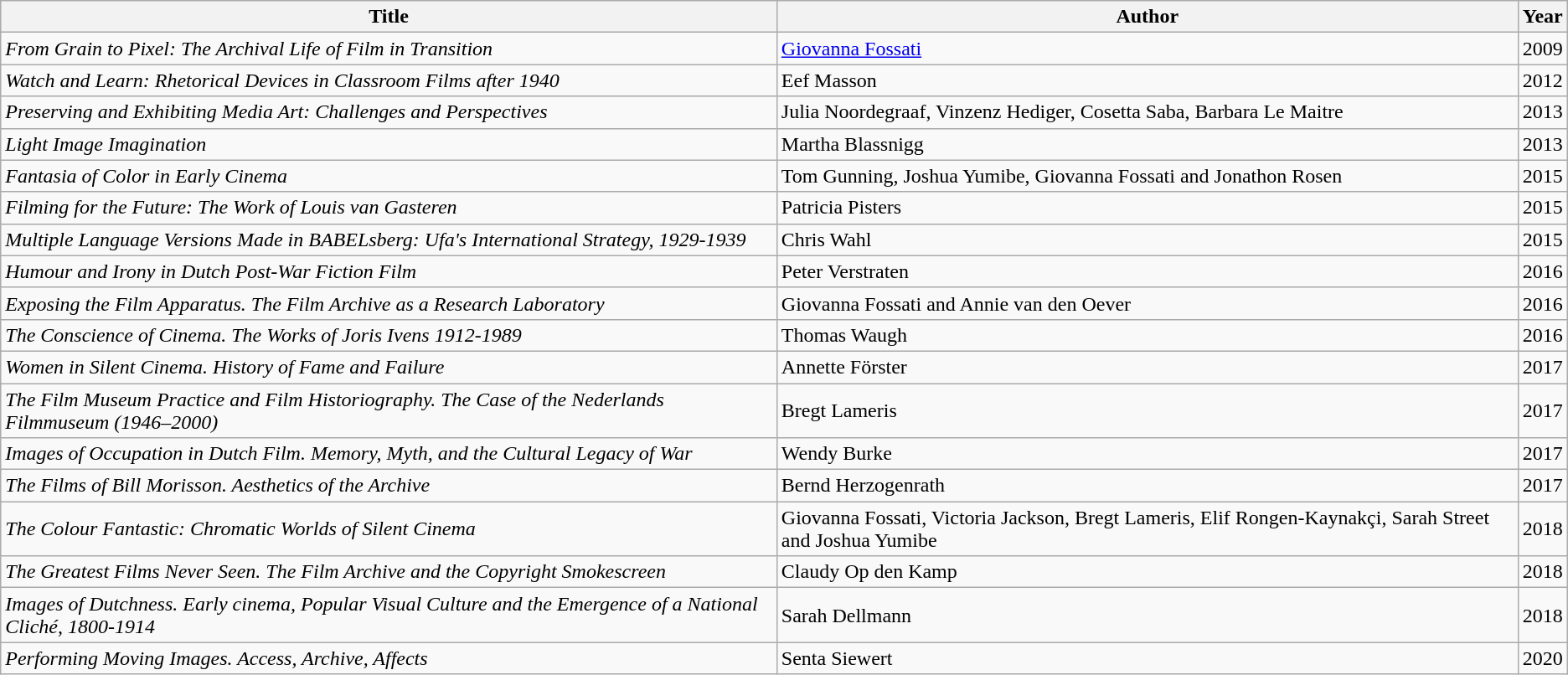<table class="wikitable">
<tr>
<th>Title</th>
<th>Author</th>
<th>Year</th>
</tr>
<tr>
<td><em>From Grain to Pixel: The Archival Life of Film in Transition</em></td>
<td><a href='#'>Giovanna Fossati</a></td>
<td>2009</td>
</tr>
<tr>
<td><em>Watch and Learn: Rhetorical Devices in Classroom Films after 1940</em></td>
<td>Eef Masson</td>
<td>2012</td>
</tr>
<tr>
<td><em>Preserving and Exhibiting Media Art: Challenges and Perspectives</em></td>
<td>Julia Noordegraaf, Vinzenz Hediger, Cosetta Saba, Barbara Le Maitre</td>
<td>2013</td>
</tr>
<tr>
<td><em>Light Image Imagination</em></td>
<td>Martha Blassnigg</td>
<td>2013</td>
</tr>
<tr>
<td><em>Fantasia of Color in Early Cinema</em></td>
<td>Tom Gunning, Joshua Yumibe, Giovanna Fossati and Jonathon Rosen</td>
<td>2015</td>
</tr>
<tr>
<td><em>Filming for the Future: The Work of Louis van Gasteren</em></td>
<td>Patricia Pisters</td>
<td>2015</td>
</tr>
<tr>
<td><em>Multiple Language Versions Made in BABELsberg: Ufa's International Strategy, 1929-1939</em></td>
<td>Chris Wahl</td>
<td>2015</td>
</tr>
<tr>
<td><em>Humour and Irony in Dutch Post-War Fiction Film</em></td>
<td>Peter Verstraten</td>
<td>2016</td>
</tr>
<tr>
<td><em>Exposing the Film Apparatus. The Film Archive as a Research Laboratory</em></td>
<td>Giovanna Fossati and Annie van den Oever</td>
<td>2016</td>
</tr>
<tr>
<td><em>The Conscience of Cinema. The Works of Joris Ivens 1912-1989</em></td>
<td>Thomas Waugh</td>
<td>2016</td>
</tr>
<tr>
<td><em>Women in Silent Cinema. History of Fame and Failure</em></td>
<td>Annette Förster</td>
<td>2017</td>
</tr>
<tr>
<td><em>The Film Museum Practice and Film Historiography. The Case of the Nederlands Filmmuseum (1946–2000)</em></td>
<td>Bregt Lameris</td>
<td>2017</td>
</tr>
<tr>
<td><em>Images of Occupation in Dutch Film. Memory, Myth, and the Cultural Legacy of War</em></td>
<td>Wendy Burke</td>
<td>2017</td>
</tr>
<tr>
<td><em>The Films of Bill Morisson. Aesthetics of the Archive</em></td>
<td>Bernd Herzogenrath</td>
<td>2017</td>
</tr>
<tr>
<td><em>The Colour Fantastic: Chromatic Worlds of Silent Cinema</em></td>
<td>Giovanna Fossati, Victoria Jackson, Bregt Lameris, Elif Rongen-Kaynakçi, Sarah Street and Joshua Yumibe</td>
<td>2018</td>
</tr>
<tr>
<td><em>The Greatest Films Never Seen. The Film Archive and the Copyright Smokescreen</em></td>
<td>Claudy Op den Kamp</td>
<td>2018</td>
</tr>
<tr>
<td><em>Images of Dutchness. Early cinema, Popular Visual Culture and the Emergence of a National Cliché, 1800-1914</em></td>
<td>Sarah Dellmann</td>
<td>2018</td>
</tr>
<tr>
<td><em>Performing Moving Images. Access, Archive, Affects</em></td>
<td>Senta Siewert</td>
<td>2020</td>
</tr>
</table>
